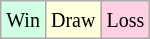<table class="wikitable">
<tr>
<td style="background-color: #d0ffe3;"><small>Win</small></td>
<td style="background-color: #ffffdd;"><small>Draw</small></td>
<td style="background-color: #ffd0e3;"><small>Loss</small></td>
</tr>
</table>
